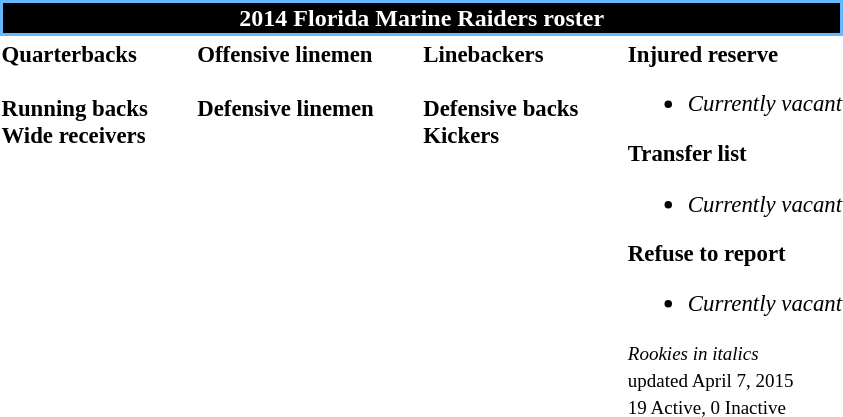<table class="toccolours" style="text-align: left;">
<tr>
<th colspan="7" style="background:#000000; border:2px solid #63B8FF; color:white; text-align:center;"><strong>2014 Florida Marine Raiders roster</strong></th>
</tr>
<tr>
<td style="font-size: 95%;vertical-align:top;"><strong>Quarterbacks</strong><br><br><strong>Running backs</strong>
<br><strong>Wide receivers</strong>




</td>
<td style="width: 25px;"></td>
<td style="font-size: 95%;" valign="top"><strong>Offensive linemen</strong><br>


<br><strong>Defensive linemen</strong>


</td>
<td style="width: 25px;"></td>
<td style="font-size: 95%;" valign="top"><strong>Linebackers</strong><br>

<br><strong>Defensive backs</strong>
<br><strong>Kickers</strong>
</td>
<td style="width: 25px;"></td>
<td style="font-size: 95%;vertical-align:top;"><strong>Injured reserve</strong><br><ul><li><em>Currently vacant</em></li></ul><strong>Transfer list</strong><ul><li><em>Currently vacant</em></li></ul><strong>Refuse to report</strong><ul><li><em>Currently vacant</em></li></ul><small><em>Rookies in italics</em><br> updated April 7, 2015</small><br>
<small>19 Active, 0 Inactive</small></td>
</tr>
</table>
